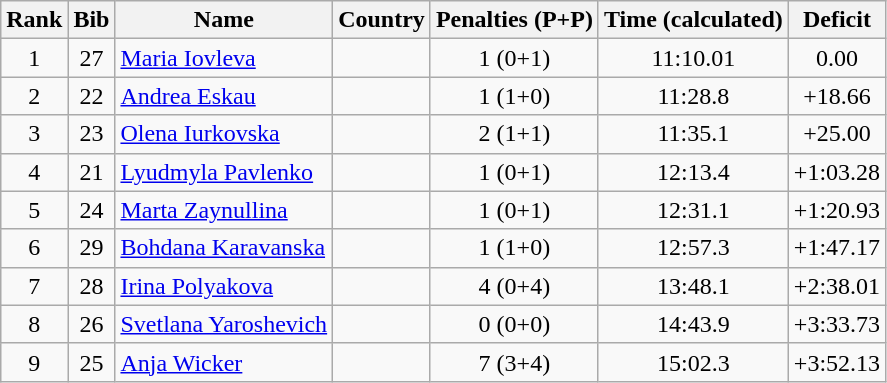<table class="wikitable sortable" style="text-align:center">
<tr>
<th>Rank</th>
<th>Bib</th>
<th>Name</th>
<th>Country</th>
<th>Penalties  (P+P)</th>
<th>Time (calculated)</th>
<th>Deficit</th>
</tr>
<tr>
<td>1</td>
<td>27</td>
<td align=left><a href='#'>Maria Iovleva</a></td>
<td align=left></td>
<td>1 (0+1)</td>
<td>11:10.01</td>
<td>0.00</td>
</tr>
<tr>
<td>2</td>
<td>22</td>
<td align=left><a href='#'>Andrea Eskau</a></td>
<td align=left></td>
<td>1 (1+0)</td>
<td>11:28.8</td>
<td>+18.66</td>
</tr>
<tr>
<td>3</td>
<td>23</td>
<td align=left><a href='#'>Olena Iurkovska</a></td>
<td align=left></td>
<td>2 (1+1)</td>
<td>11:35.1</td>
<td>+25.00</td>
</tr>
<tr>
<td>4</td>
<td>21</td>
<td align=left><a href='#'>Lyudmyla Pavlenko</a></td>
<td align=left></td>
<td>1 (0+1)</td>
<td>12:13.4</td>
<td>+1:03.28</td>
</tr>
<tr>
<td>5</td>
<td>24</td>
<td align=left><a href='#'>Marta Zaynullina</a></td>
<td align=left></td>
<td>1 (0+1)</td>
<td>12:31.1</td>
<td>+1:20.93</td>
</tr>
<tr>
<td>6</td>
<td>29</td>
<td align=left><a href='#'>Bohdana Karavanska</a></td>
<td align=left></td>
<td>1 (1+0)</td>
<td>12:57.3</td>
<td>+1:47.17</td>
</tr>
<tr>
<td>7</td>
<td>28</td>
<td align=left><a href='#'>Irina Polyakova</a></td>
<td align=left></td>
<td>4 (0+4)</td>
<td>13:48.1</td>
<td>+2:38.01</td>
</tr>
<tr>
<td>8</td>
<td>26</td>
<td align=left><a href='#'>Svetlana Yaroshevich</a></td>
<td align=left></td>
<td>0 (0+0)</td>
<td>14:43.9</td>
<td>+3:33.73</td>
</tr>
<tr>
<td>9</td>
<td>25</td>
<td align=left><a href='#'>Anja Wicker</a></td>
<td align=left></td>
<td>7 (3+4)</td>
<td>15:02.3</td>
<td>+3:52.13</td>
</tr>
</table>
